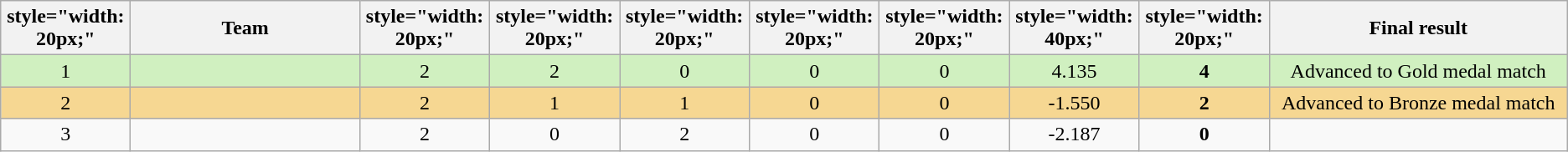<table class="wikitable" border="1" style="text-align: center;">
<tr>
<th>style="width: 20px;"</th>
<th style="width: 175px;">Team</th>
<th>style="width: 20px;"</th>
<th>style="width: 20px;"</th>
<th>style="width: 20px;"</th>
<th>style="width: 20px;"</th>
<th>style="width: 20px;"</th>
<th>style="width: 40px;"</th>
<th>style="width: 20px;"</th>
<th style="width: 230px;">Final result</th>
</tr>
<tr style="background:#D0F0C0;">
<td>1</td>
<td style="text-align:left"></td>
<td>2</td>
<td>2</td>
<td>0</td>
<td>0</td>
<td>0</td>
<td>4.135</td>
<td><strong>4</strong></td>
<td>Advanced to Gold medal match</td>
</tr>
<tr style="background:#F6D792;">
<td>2</td>
<td align=left></td>
<td>2</td>
<td>1</td>
<td>1</td>
<td>0</td>
<td>0</td>
<td>-1.550</td>
<td><strong>2</strong></td>
<td>Advanced to Bronze medal match</td>
</tr>
<tr>
<td>3</td>
<td style="text-align:left"></td>
<td>2</td>
<td>0</td>
<td>2</td>
<td>0</td>
<td>0</td>
<td>-2.187</td>
<td><strong>0</strong></td>
<td></td>
</tr>
</table>
